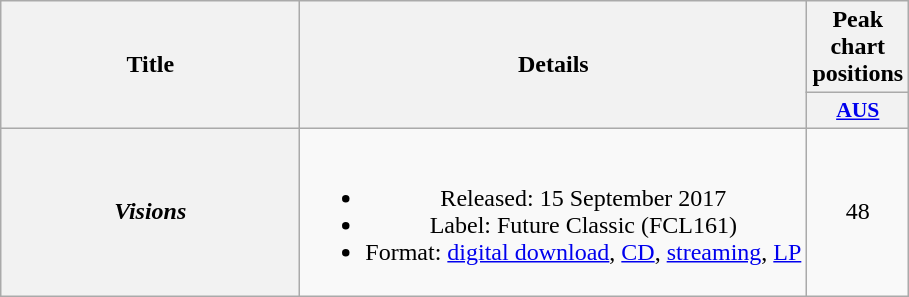<table class="wikitable plainrowheaders" style="text-align:center;" border="1">
<tr>
<th scope="col" rowspan="2" style="width:12em;">Title</th>
<th scope="col" rowspan="2" tyle="width:16em;">Details</th>
<th scope="col" colspan="1">Peak chart positions</th>
</tr>
<tr>
<th scope="col" style="width:3em;font-size:90%;"><a href='#'>AUS</a><br></th>
</tr>
<tr>
<th scope="row"><em>Visions</em></th>
<td><br><ul><li>Released: 15 September 2017</li><li>Label: Future Classic (FCL161)</li><li>Format: <a href='#'>digital download</a>, <a href='#'>CD</a>, <a href='#'>streaming</a>, <a href='#'>LP</a></li></ul></td>
<td>48</td>
</tr>
</table>
